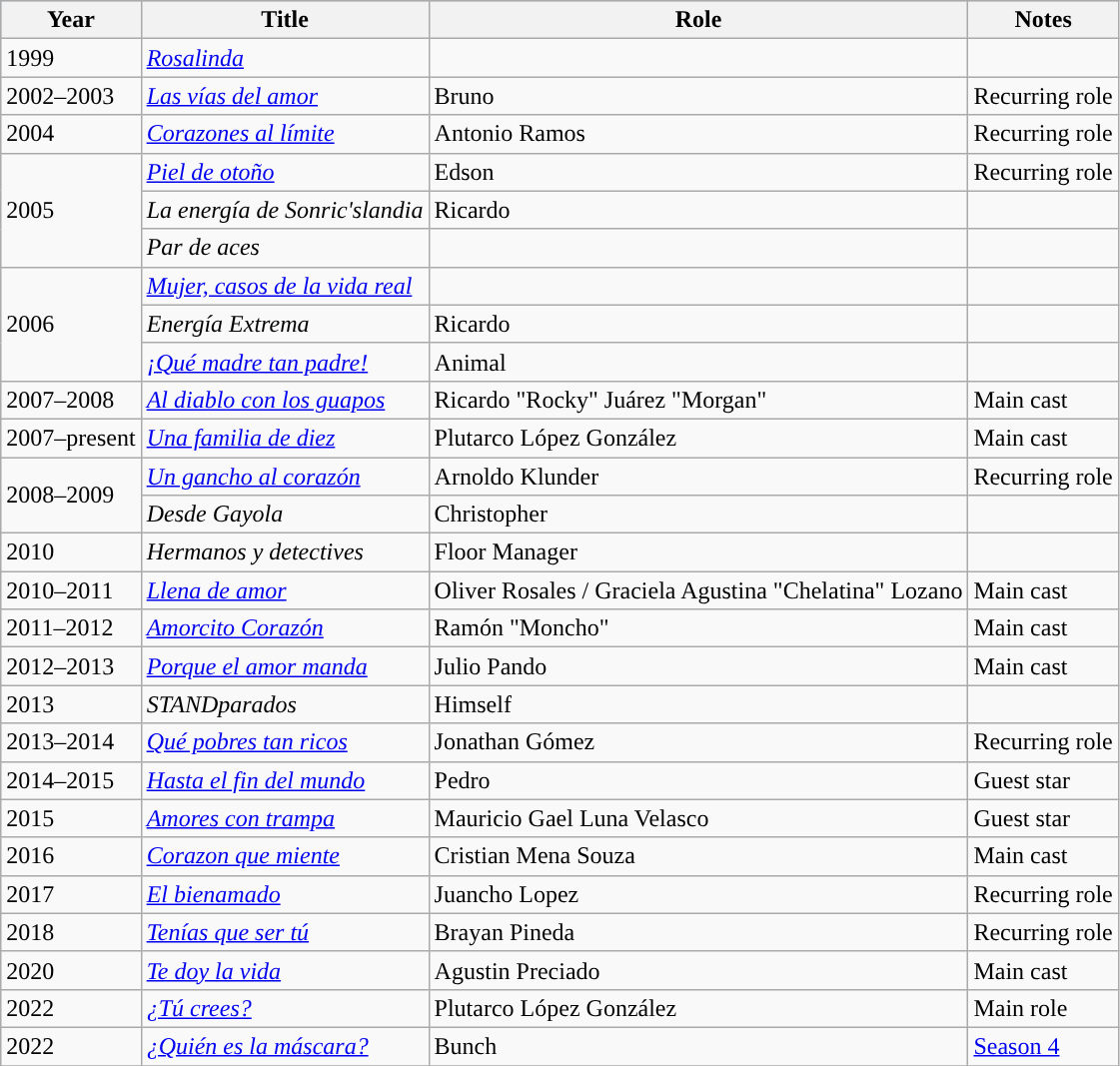<table class="wikitable">
<tr style="background:#b0c4de;">
<th>Year</th>
<th>Title</th>
<th>Role</th>
<th>Notes</th>
</tr>
<tr>
<td>1999</td>
<td><em><a href='#'>Rosalinda</a></em></td>
<td></td>
<td></td>
</tr>
<tr>
<td>2002–2003</td>
<td><em><a href='#'>Las vías del amor</a></em></td>
<td>Bruno</td>
<td>Recurring role</td>
</tr>
<tr>
<td>2004</td>
<td><em><a href='#'>Corazones al límite</a></em></td>
<td>Antonio Ramos</td>
<td>Recurring role</td>
</tr>
<tr>
<td rowspan="3">2005</td>
<td><em><a href='#'>Piel de otoño</a></em></td>
<td>Edson</td>
<td>Recurring role</td>
</tr>
<tr>
<td><em>La energía de Sonric'slandia</em></td>
<td>Ricardo</td>
<td></td>
</tr>
<tr>
<td><em>Par de aces</em></td>
<td></td>
<td></td>
</tr>
<tr>
<td rowspan=3>2006</td>
<td><em><a href='#'>Mujer, casos de la vida real</a></em></td>
<td></td>
<td></td>
</tr>
<tr>
<td><em>Energía Extrema</em></td>
<td>Ricardo</td>
<td></td>
</tr>
<tr>
<td><em><a href='#'>¡Qué madre tan padre!</a></em></td>
<td>Animal</td>
<td></td>
</tr>
<tr>
<td>2007–2008</td>
<td><em><a href='#'>Al diablo con los guapos</a></em></td>
<td>Ricardo "Rocky" Juárez "Morgan"</td>
<td>Main cast</td>
</tr>
<tr>
<td>2007–present</td>
<td><em><a href='#'>Una familia de diez</a></em></td>
<td>Plutarco López González</td>
<td>Main cast</td>
</tr>
<tr>
<td rowspan="2">2008–2009</td>
<td><em><a href='#'>Un gancho al corazón</a></em></td>
<td>Arnoldo Klunder</td>
<td>Recurring role</td>
</tr>
<tr>
<td><em>Desde Gayola</em></td>
<td>Christopher</td>
<td></td>
</tr>
<tr>
<td>2010</td>
<td><em>Hermanos y detectives</em></td>
<td>Floor Manager</td>
<td></td>
</tr>
<tr>
<td>2010–2011</td>
<td><em><a href='#'>Llena de amor</a></em></td>
<td>Oliver Rosales / Graciela Agustina "Chelatina" Lozano</td>
<td>Main cast</td>
</tr>
<tr>
<td>2011–2012</td>
<td><em><a href='#'>Amorcito Corazón</a></em></td>
<td>Ramón "Moncho"</td>
<td>Main cast</td>
</tr>
<tr>
<td>2012–2013</td>
<td><em><a href='#'>Porque el amor manda</a></em></td>
<td>Julio Pando</td>
<td>Main cast</td>
</tr>
<tr>
<td>2013</td>
<td><em>STANDparados</em></td>
<td>Himself</td>
<td></td>
</tr>
<tr>
<td>2013–2014</td>
<td><em><a href='#'>Qué pobres tan ricos</a></em></td>
<td>Jonathan Gómez</td>
<td>Recurring role</td>
</tr>
<tr>
<td>2014–2015</td>
<td><em><a href='#'>Hasta el fin del mundo</a></em></td>
<td>Pedro</td>
<td>Guest star</td>
</tr>
<tr>
<td>2015</td>
<td><em><a href='#'>Amores con trampa</a></em></td>
<td>Mauricio Gael Luna Velasco</td>
<td>Guest star</td>
</tr>
<tr>
<td>2016</td>
<td><em><a href='#'>Corazon que miente</a></em></td>
<td>Cristian Mena Souza</td>
<td>Main cast</td>
</tr>
<tr>
<td>2017</td>
<td><em><a href='#'>El bienamado</a></em></td>
<td>Juancho Lopez</td>
<td>Recurring role</td>
</tr>
<tr>
<td>2018</td>
<td><em><a href='#'>Tenías que ser tú</a></em></td>
<td>Brayan Pineda</td>
<td>Recurring role</td>
</tr>
<tr>
<td>2020</td>
<td><em><a href='#'>Te doy la vida</a></em></td>
<td>Agustin Preciado</td>
<td>Main cast</td>
</tr>
<tr>
<td>2022</td>
<td><em><a href='#'>¿Tú crees?</a></em></td>
<td>Plutarco López González</td>
<td>Main role</td>
</tr>
<tr>
<td>2022</td>
<td><em><a href='#'>¿Quién es la máscara?</a></em></td>
<td>Bunch</td>
<td><a href='#'>Season 4</a></td>
</tr>
<tr>
</tr>
</table>
